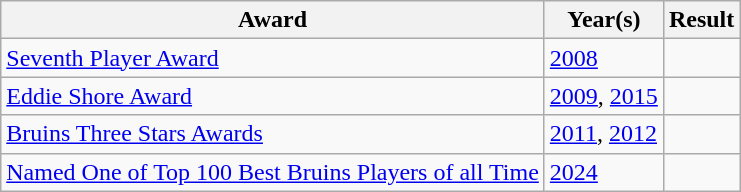<table class="wikitable">
<tr>
<th>Award</th>
<th>Year(s)</th>
<th>Result</th>
</tr>
<tr>
<td><a href='#'>Seventh Player Award</a></td>
<td><a href='#'>2008</a></td>
<td></td>
</tr>
<tr>
<td><a href='#'>Eddie Shore Award</a></td>
<td><a href='#'>2009</a>, <a href='#'>2015</a></td>
<td></td>
</tr>
<tr>
<td><a href='#'>Bruins Three Stars Awards</a></td>
<td><a href='#'>2011</a>, <a href='#'>2012</a></td>
<td></td>
</tr>
<tr>
<td><a href='#'>Named One of Top 100 Best Bruins Players of all Time</a></td>
<td><a href='#'>2024</a></td>
<td></td>
</tr>
</table>
